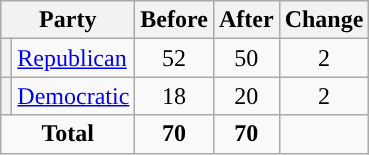<table class="wikitable" style="text-align:center;">
<tr>
<th colspan="2">Party</th>
<th>Before</th>
<th>After</th>
<th>Change</th>
</tr>
<tr>
<th style="background-color:"></th>
<td style="text-align:left;"><a href='#'>Republican</a></td>
<td>52</td>
<td>50</td>
<td> 2</td>
</tr>
<tr>
<th style="background-color:"></th>
<td style="text-align:left;"><a href='#'>Democratic</a></td>
<td>18</td>
<td>20</td>
<td> 2</td>
</tr>
<tr>
<td colspan="2"><strong>Total</strong></td>
<td><strong>70</strong></td>
<td><strong>70</strong></td>
<td></td>
</tr>
</table>
